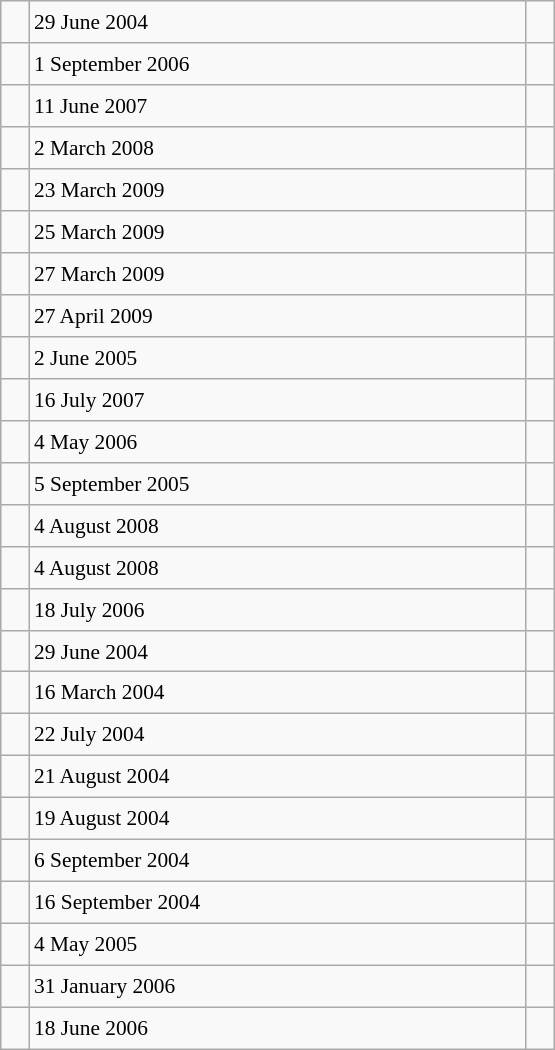<table class="wikitable" style="font-size: 89%; float: left; width: 26em; margin-right: 1em; height: 700px">
<tr>
<td></td>
<td>29 June 2004</td>
<td></td>
</tr>
<tr>
<td></td>
<td>1 September 2006</td>
<td></td>
</tr>
<tr>
<td></td>
<td>11 June 2007</td>
<td></td>
</tr>
<tr>
<td></td>
<td>2 March 2008</td>
<td></td>
</tr>
<tr>
<td></td>
<td>23 March 2009</td>
<td></td>
</tr>
<tr>
<td></td>
<td>25 March 2009</td>
<td></td>
</tr>
<tr>
<td></td>
<td>27 March 2009</td>
<td></td>
</tr>
<tr>
<td></td>
<td>27 April 2009</td>
<td></td>
</tr>
<tr>
<td></td>
<td>2 June 2005</td>
<td></td>
</tr>
<tr>
<td></td>
<td>16 July 2007</td>
<td></td>
</tr>
<tr>
<td></td>
<td>4 May 2006</td>
<td></td>
</tr>
<tr>
<td></td>
<td>5 September 2005</td>
<td></td>
</tr>
<tr>
<td></td>
<td>4 August 2008</td>
<td></td>
</tr>
<tr>
<td></td>
<td>4 August 2008</td>
<td></td>
</tr>
<tr>
<td></td>
<td>18 July 2006</td>
<td></td>
</tr>
<tr>
<td></td>
<td>29 June 2004</td>
<td></td>
</tr>
<tr>
<td></td>
<td>16 March 2004</td>
<td></td>
</tr>
<tr>
<td></td>
<td>22 July 2004</td>
<td></td>
</tr>
<tr>
<td></td>
<td>21 August 2004</td>
<td></td>
</tr>
<tr>
<td></td>
<td>19 August 2004</td>
<td></td>
</tr>
<tr>
<td></td>
<td>6 September 2004</td>
<td></td>
</tr>
<tr>
<td></td>
<td>16 September 2004</td>
<td></td>
</tr>
<tr>
<td></td>
<td>4 May 2005</td>
<td></td>
</tr>
<tr>
<td></td>
<td>31 January 2006</td>
<td></td>
</tr>
<tr>
<td></td>
<td>18 June 2006</td>
<td></td>
</tr>
</table>
